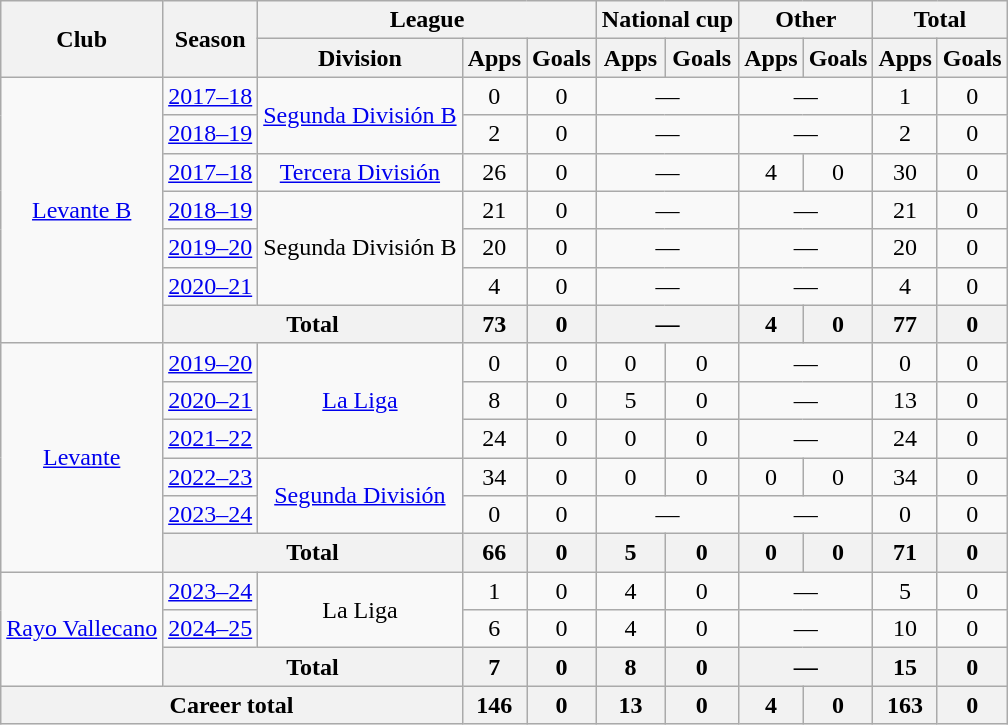<table class="wikitable" style="text-align: center;">
<tr>
<th rowspan="2">Club</th>
<th rowspan="2">Season</th>
<th colspan="3">League</th>
<th colspan="2">National cup</th>
<th colspan="2">Other</th>
<th colspan="2">Total</th>
</tr>
<tr>
<th>Division</th>
<th>Apps</th>
<th>Goals</th>
<th>Apps</th>
<th>Goals</th>
<th>Apps</th>
<th>Goals</th>
<th>Apps</th>
<th>Goals</th>
</tr>
<tr>
<td rowspan="7"><a href='#'>Levante B</a></td>
<td><a href='#'>2017–18</a></td>
<td rowspan="2"><a href='#'>Segunda División B</a></td>
<td>0</td>
<td>0</td>
<td colspan="2">—</td>
<td colspan="2">—</td>
<td>1</td>
<td>0</td>
</tr>
<tr>
<td><a href='#'>2018–19</a></td>
<td>2</td>
<td>0</td>
<td colspan="2">—</td>
<td colspan="2">—</td>
<td>2</td>
<td>0</td>
</tr>
<tr>
<td><a href='#'>2017–18</a></td>
<td><a href='#'>Tercera División</a></td>
<td>26</td>
<td>0</td>
<td colspan="2">—</td>
<td>4</td>
<td>0</td>
<td>30</td>
<td>0</td>
</tr>
<tr>
<td><a href='#'>2018–19</a></td>
<td rowspan="3">Segunda División B</td>
<td>21</td>
<td>0</td>
<td colspan="2">—</td>
<td colspan="2">—</td>
<td>21</td>
<td>0</td>
</tr>
<tr>
<td><a href='#'>2019–20</a></td>
<td>20</td>
<td>0</td>
<td colspan="2">—</td>
<td colspan="2">—</td>
<td>20</td>
<td>0</td>
</tr>
<tr>
<td><a href='#'>2020–21</a></td>
<td>4</td>
<td>0</td>
<td colspan="2">—</td>
<td colspan="2">—</td>
<td>4</td>
<td>0</td>
</tr>
<tr>
<th colspan="2">Total</th>
<th>73</th>
<th>0</th>
<th colspan="2">—</th>
<th>4</th>
<th>0</th>
<th>77</th>
<th>0</th>
</tr>
<tr>
<td rowspan="6"><a href='#'>Levante</a></td>
<td><a href='#'>2019–20</a></td>
<td rowspan="3"><a href='#'>La Liga</a></td>
<td>0</td>
<td>0</td>
<td>0</td>
<td>0</td>
<td colspan="2">—</td>
<td>0</td>
<td>0</td>
</tr>
<tr>
<td><a href='#'>2020–21</a></td>
<td>8</td>
<td>0</td>
<td>5</td>
<td>0</td>
<td colspan="2">—</td>
<td>13</td>
<td>0</td>
</tr>
<tr>
<td><a href='#'>2021–22</a></td>
<td>24</td>
<td>0</td>
<td>0</td>
<td>0</td>
<td colspan="2">—</td>
<td>24</td>
<td>0</td>
</tr>
<tr>
<td><a href='#'>2022–23</a></td>
<td rowspan="2"><a href='#'>Segunda División</a></td>
<td>34</td>
<td>0</td>
<td>0</td>
<td>0</td>
<td>0</td>
<td>0</td>
<td>34</td>
<td>0</td>
</tr>
<tr>
<td><a href='#'>2023–24</a></td>
<td>0</td>
<td>0</td>
<td colspan="2">—</td>
<td colspan="2">—</td>
<td>0</td>
<td>0</td>
</tr>
<tr>
<th colspan="2">Total</th>
<th>66</th>
<th>0</th>
<th>5</th>
<th>0</th>
<th>0</th>
<th>0</th>
<th>71</th>
<th>0</th>
</tr>
<tr>
<td rowspan="3"><a href='#'>Rayo Vallecano</a></td>
<td><a href='#'>2023–24</a></td>
<td rowspan="2">La Liga</td>
<td>1</td>
<td>0</td>
<td>4</td>
<td>0</td>
<td colspan="2">—</td>
<td>5</td>
<td>0</td>
</tr>
<tr>
<td><a href='#'>2024–25</a></td>
<td>6</td>
<td>0</td>
<td>4</td>
<td>0</td>
<td colspan="2">—</td>
<td>10</td>
<td>0</td>
</tr>
<tr>
<th colspan="2">Total</th>
<th>7</th>
<th>0</th>
<th>8</th>
<th>0</th>
<th colspan="2">—</th>
<th>15</th>
<th>0</th>
</tr>
<tr>
<th colspan="3">Career total</th>
<th>146</th>
<th>0</th>
<th>13</th>
<th>0</th>
<th>4</th>
<th>0</th>
<th>163</th>
<th>0</th>
</tr>
</table>
